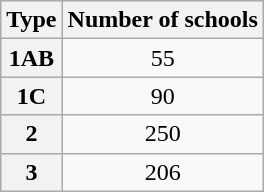<table class="wikitable" style="text-align: center;">
<tr>
<th>Type</th>
<th>Number of schools</th>
</tr>
<tr>
<th>1AB</th>
<td>55</td>
</tr>
<tr>
<th>1C</th>
<td>90</td>
</tr>
<tr>
<th>2</th>
<td>250</td>
</tr>
<tr>
<th>3</th>
<td>206</td>
</tr>
</table>
